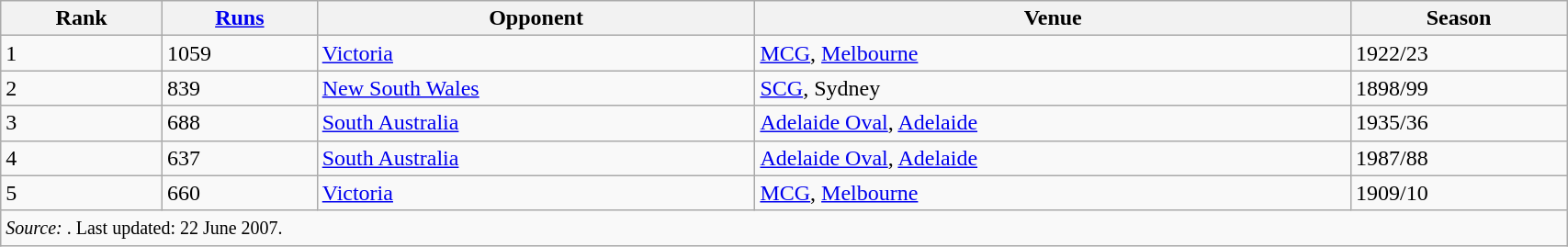<table class="wikitable" style="width:90%;">
<tr>
<th>Rank</th>
<th><a href='#'>Runs</a></th>
<th>Opponent</th>
<th>Venue</th>
<th>Season</th>
</tr>
<tr>
<td>1</td>
<td>1059</td>
<td><a href='#'>Victoria</a></td>
<td><a href='#'>MCG</a>, <a href='#'>Melbourne</a></td>
<td>1922/23</td>
</tr>
<tr>
<td>2</td>
<td>839</td>
<td><a href='#'>New South Wales</a></td>
<td><a href='#'>SCG</a>, Sydney</td>
<td>1898/99</td>
</tr>
<tr>
<td>3</td>
<td>688</td>
<td><a href='#'>South Australia</a></td>
<td><a href='#'>Adelaide Oval</a>, <a href='#'>Adelaide</a></td>
<td>1935/36</td>
</tr>
<tr>
<td>4</td>
<td>637</td>
<td><a href='#'>South Australia</a></td>
<td><a href='#'>Adelaide Oval</a>, <a href='#'>Adelaide</a></td>
<td>1987/88</td>
</tr>
<tr>
<td>5</td>
<td>660</td>
<td><a href='#'>Victoria</a></td>
<td><a href='#'>MCG</a>, <a href='#'>Melbourne</a></td>
<td>1909/10</td>
</tr>
<tr>
<td colspan=5><small><em>Source: </em>. Last updated: 22 June 2007.</small></td>
</tr>
</table>
